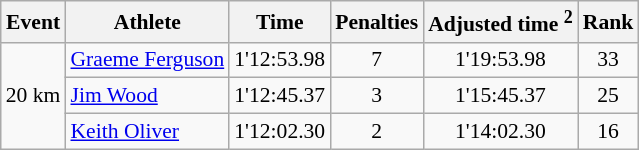<table class="wikitable" style="font-size:90%">
<tr>
<th>Event</th>
<th>Athlete</th>
<th>Time</th>
<th>Penalties</th>
<th>Adjusted time <sup>2</sup></th>
<th>Rank</th>
</tr>
<tr>
<td rowspan="3">20 km</td>
<td><a href='#'>Graeme Ferguson</a></td>
<td align="center">1'12:53.98</td>
<td align="center">7</td>
<td align="center">1'19:53.98</td>
<td align="center">33</td>
</tr>
<tr>
<td><a href='#'>Jim Wood</a></td>
<td align="center">1'12:45.37</td>
<td align="center">3</td>
<td align="center">1'15:45.37</td>
<td align="center">25</td>
</tr>
<tr>
<td><a href='#'>Keith Oliver</a></td>
<td align="center">1'12:02.30</td>
<td align="center">2</td>
<td align="center">1'14:02.30</td>
<td align="center">16</td>
</tr>
</table>
